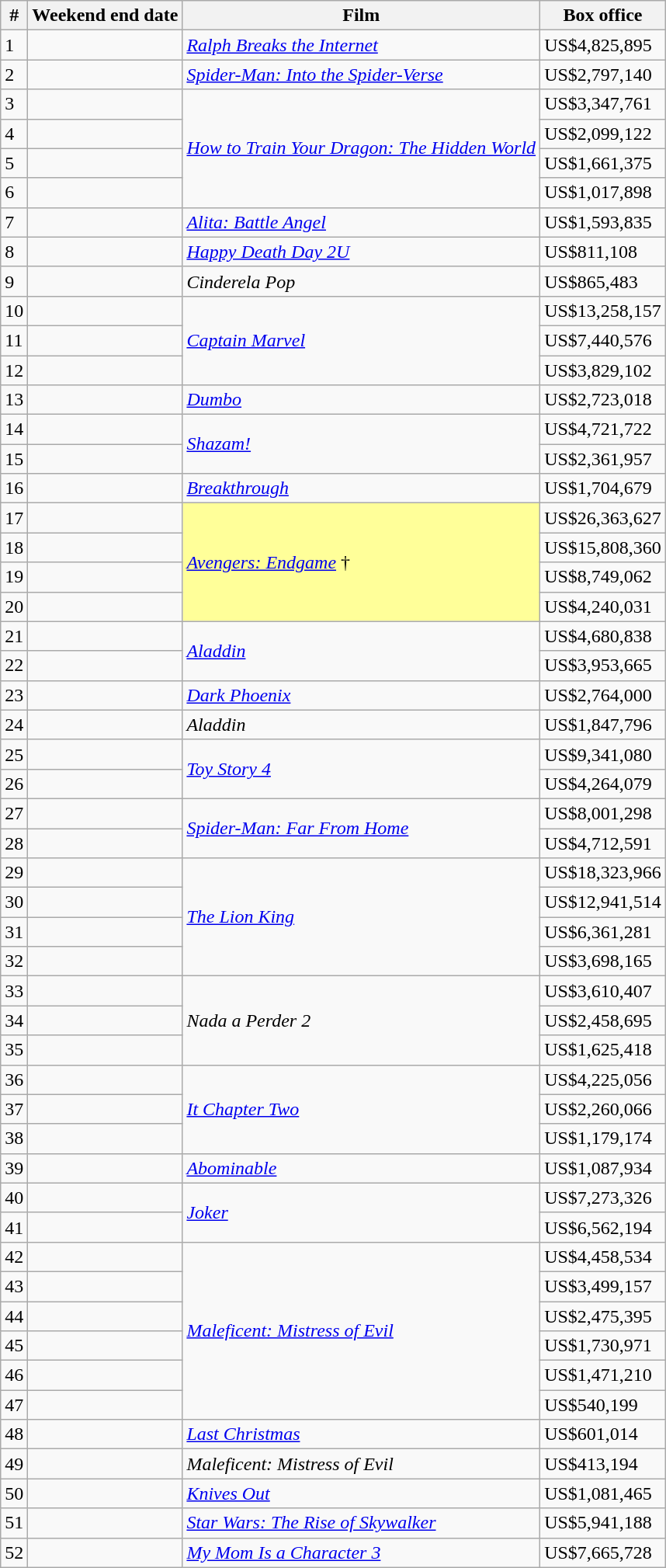<table class="wikitable sortable">
<tr>
<th abbr="Week">#</th>
<th abbr="Date">Weekend end date</th>
<th>Film</th>
<th>Box office</th>
</tr>
<tr>
<td>1</td>
<td></td>
<td><em><a href='#'>Ralph Breaks the Internet</a></em></td>
<td>US$4,825,895</td>
</tr>
<tr>
<td>2</td>
<td></td>
<td><em><a href='#'>Spider-Man: Into the Spider-Verse</a></em></td>
<td>US$2,797,140</td>
</tr>
<tr>
<td>3</td>
<td></td>
<td rowspan="4"><em><a href='#'>How to Train Your Dragon: The Hidden World</a></em></td>
<td>US$3,347,761</td>
</tr>
<tr>
<td>4</td>
<td></td>
<td>US$2,099,122</td>
</tr>
<tr>
<td>5</td>
<td></td>
<td>US$1,661,375</td>
</tr>
<tr>
<td>6</td>
<td></td>
<td>US$1,017,898</td>
</tr>
<tr>
<td>7</td>
<td></td>
<td><em><a href='#'>Alita: Battle Angel</a></em></td>
<td>US$1,593,835</td>
</tr>
<tr>
<td>8</td>
<td></td>
<td><em><a href='#'>Happy Death Day 2U</a></em></td>
<td>US$811,108</td>
</tr>
<tr>
<td>9</td>
<td></td>
<td><em>Cinderela Pop</em></td>
<td>US$865,483</td>
</tr>
<tr>
<td>10</td>
<td></td>
<td rowspan="3"><em><a href='#'>Captain Marvel</a></em></td>
<td>US$13,258,157</td>
</tr>
<tr>
<td>11</td>
<td></td>
<td>US$7,440,576</td>
</tr>
<tr>
<td>12</td>
<td></td>
<td>US$3,829,102</td>
</tr>
<tr>
<td>13</td>
<td></td>
<td><em><a href='#'>Dumbo</a></em></td>
<td>US$2,723,018</td>
</tr>
<tr>
<td>14</td>
<td></td>
<td rowspan="2"><em><a href='#'>Shazam!</a></em></td>
<td>US$4,721,722</td>
</tr>
<tr>
<td>15</td>
<td></td>
<td>US$2,361,957</td>
</tr>
<tr>
<td>16</td>
<td></td>
<td><em><a href='#'>Breakthrough</a></em></td>
<td>US$1,704,679</td>
</tr>
<tr>
<td>17</td>
<td></td>
<td rowspan="4" style="background-color:#FFFF99"><em><a href='#'>Avengers: Endgame</a></em> †</td>
<td>US$26,363,627</td>
</tr>
<tr>
<td>18</td>
<td></td>
<td>US$15,808,360</td>
</tr>
<tr>
<td>19</td>
<td></td>
<td>US$8,749,062</td>
</tr>
<tr>
<td>20</td>
<td></td>
<td>US$4,240,031</td>
</tr>
<tr>
<td>21</td>
<td></td>
<td rowspan="2"><em><a href='#'>Aladdin</a></em></td>
<td>US$4,680,838</td>
</tr>
<tr>
<td>22</td>
<td></td>
<td>US$3,953,665</td>
</tr>
<tr>
<td>23</td>
<td></td>
<td><em><a href='#'>Dark Phoenix</a></em></td>
<td>US$2,764,000</td>
</tr>
<tr>
<td>24</td>
<td></td>
<td><em>Aladdin</em></td>
<td>US$1,847,796</td>
</tr>
<tr>
<td>25</td>
<td></td>
<td rowspan="2"><em><a href='#'>Toy Story 4</a></em></td>
<td>US$9,341,080</td>
</tr>
<tr>
<td>26</td>
<td></td>
<td>US$4,264,079</td>
</tr>
<tr>
<td>27</td>
<td></td>
<td rowspan="2"><em><a href='#'>Spider-Man: Far From Home</a></em></td>
<td>US$8,001,298</td>
</tr>
<tr>
<td>28</td>
<td></td>
<td>US$4,712,591</td>
</tr>
<tr>
<td>29</td>
<td></td>
<td rowspan="4"><em><a href='#'>The Lion King</a></em></td>
<td>US$18,323,966</td>
</tr>
<tr>
<td>30</td>
<td></td>
<td>US$12,941,514</td>
</tr>
<tr>
<td>31</td>
<td></td>
<td>US$6,361,281</td>
</tr>
<tr>
<td>32</td>
<td></td>
<td>US$3,698,165</td>
</tr>
<tr>
<td>33</td>
<td></td>
<td rowspan="3"><em>Nada a Perder 2</em></td>
<td>US$3,610,407</td>
</tr>
<tr>
<td>34</td>
<td></td>
<td>US$2,458,695</td>
</tr>
<tr>
<td>35</td>
<td></td>
<td>US$1,625,418</td>
</tr>
<tr>
<td>36</td>
<td></td>
<td rowspan="3"><em><a href='#'>It Chapter Two</a></em></td>
<td>US$4,225,056</td>
</tr>
<tr>
<td>37</td>
<td></td>
<td>US$2,260,066</td>
</tr>
<tr>
<td>38</td>
<td></td>
<td>US$1,179,174</td>
</tr>
<tr>
<td>39</td>
<td></td>
<td><em><a href='#'>Abominable</a></em></td>
<td>US$1,087,934</td>
</tr>
<tr>
<td>40</td>
<td></td>
<td rowspan="2"><em><a href='#'>Joker</a></em></td>
<td>US$7,273,326</td>
</tr>
<tr>
<td>41</td>
<td></td>
<td>US$6,562,194</td>
</tr>
<tr>
<td>42</td>
<td></td>
<td rowspan="6"><em><a href='#'>Maleficent: Mistress of Evil</a></em></td>
<td>US$4,458,534</td>
</tr>
<tr>
<td>43</td>
<td></td>
<td>US$3,499,157</td>
</tr>
<tr>
<td>44</td>
<td></td>
<td>US$2,475,395</td>
</tr>
<tr>
<td>45</td>
<td></td>
<td>US$1,730,971</td>
</tr>
<tr>
<td>46</td>
<td></td>
<td>US$1,471,210</td>
</tr>
<tr>
<td>47</td>
<td></td>
<td>US$540,199</td>
</tr>
<tr>
<td>48</td>
<td></td>
<td><em><a href='#'>Last Christmas</a></em></td>
<td>US$601,014</td>
</tr>
<tr>
<td>49</td>
<td></td>
<td><em>Maleficent: Mistress of Evil</em></td>
<td>US$413,194</td>
</tr>
<tr>
<td>50</td>
<td></td>
<td><em><a href='#'>Knives Out</a></em></td>
<td>US$1,081,465</td>
</tr>
<tr>
<td>51</td>
<td></td>
<td><em><a href='#'>Star Wars: The Rise of Skywalker</a></em></td>
<td>US$5,941,188</td>
</tr>
<tr>
<td>52</td>
<td></td>
<td><em><a href='#'>My Mom Is a Character 3</a></em></td>
<td>US$7,665,728</td>
</tr>
</table>
